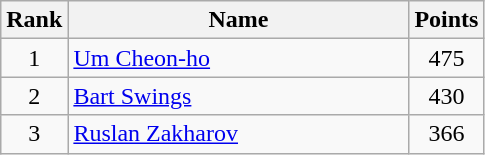<table class="wikitable" border="1" style="text-align:center">
<tr>
<th width=30>Rank</th>
<th width=220>Name</th>
<th width=25>Points</th>
</tr>
<tr>
<td>1</td>
<td align="left"> <a href='#'>Um Cheon-ho</a></td>
<td>475</td>
</tr>
<tr>
<td>2</td>
<td align="left"> <a href='#'>Bart Swings</a></td>
<td>430</td>
</tr>
<tr>
<td>3</td>
<td align="left"> <a href='#'>Ruslan Zakharov</a></td>
<td>366</td>
</tr>
</table>
